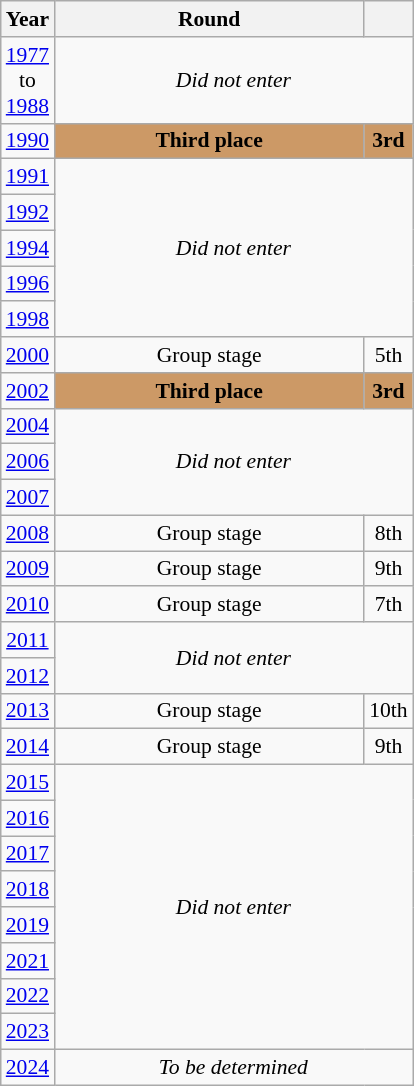<table class="wikitable" style="text-align: center; font-size:90%">
<tr>
<th>Year</th>
<th style="width:200px">Round</th>
<th></th>
</tr>
<tr>
<td><a href='#'>1977</a><br>to<br><a href='#'>1988</a></td>
<td colspan="2"><em>Did not enter</em></td>
</tr>
<tr>
<td><a href='#'>1990</a></td>
<td bgcolor="cc9966"><strong>Third place</strong></td>
<td bgcolor="cc9966"><strong>3rd</strong></td>
</tr>
<tr>
<td><a href='#'>1991</a></td>
<td colspan="2" rowspan="5"><em>Did not enter</em></td>
</tr>
<tr>
<td><a href='#'>1992</a></td>
</tr>
<tr>
<td><a href='#'>1994</a></td>
</tr>
<tr>
<td><a href='#'>1996</a></td>
</tr>
<tr>
<td><a href='#'>1998</a></td>
</tr>
<tr>
<td><a href='#'>2000</a></td>
<td>Group stage</td>
<td>5th</td>
</tr>
<tr>
<td><a href='#'>2002</a></td>
<td bgcolor="cc9966"><strong>Third place</strong></td>
<td bgcolor="cc9966"><strong>3rd</strong></td>
</tr>
<tr>
<td><a href='#'>2004</a></td>
<td colspan="2" rowspan="3"><em>Did not enter</em></td>
</tr>
<tr>
<td><a href='#'>2006</a></td>
</tr>
<tr>
<td><a href='#'>2007</a></td>
</tr>
<tr>
<td><a href='#'>2008</a></td>
<td>Group stage</td>
<td>8th</td>
</tr>
<tr>
<td><a href='#'>2009</a></td>
<td>Group stage</td>
<td>9th</td>
</tr>
<tr>
<td><a href='#'>2010</a></td>
<td>Group stage</td>
<td>7th</td>
</tr>
<tr>
<td><a href='#'>2011</a></td>
<td colspan="2" rowspan="2"><em>Did not enter</em></td>
</tr>
<tr>
<td><a href='#'>2012</a></td>
</tr>
<tr>
<td><a href='#'>2013</a></td>
<td>Group stage</td>
<td>10th</td>
</tr>
<tr>
<td><a href='#'>2014</a></td>
<td>Group stage</td>
<td>9th</td>
</tr>
<tr>
<td><a href='#'>2015</a></td>
<td colspan="2" rowspan="8"><em>Did not enter</em></td>
</tr>
<tr>
<td><a href='#'>2016</a></td>
</tr>
<tr>
<td><a href='#'>2017</a></td>
</tr>
<tr>
<td><a href='#'>2018</a></td>
</tr>
<tr>
<td><a href='#'>2019</a></td>
</tr>
<tr>
<td><a href='#'>2021</a></td>
</tr>
<tr>
<td><a href='#'>2022</a></td>
</tr>
<tr>
<td><a href='#'>2023</a></td>
</tr>
<tr>
<td><a href='#'>2024</a></td>
<td colspan="2"><em>To be determined</em></td>
</tr>
</table>
